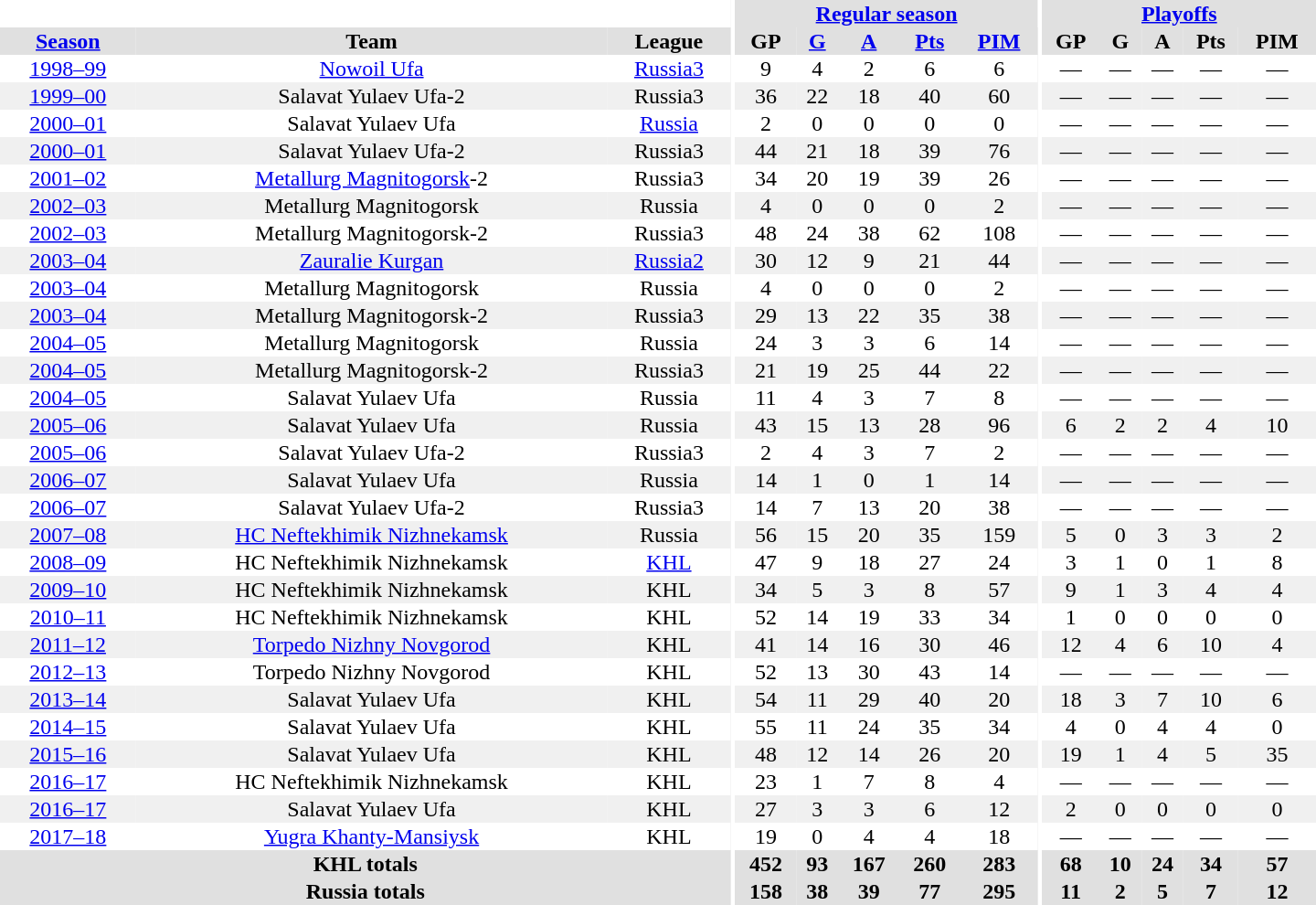<table border="0" cellpadding="1" cellspacing="0" style="text-align:center; width:60em">
<tr bgcolor="#e0e0e0">
<th colspan="3" bgcolor="#ffffff"></th>
<th rowspan="99" bgcolor="#ffffff"></th>
<th colspan="5"><a href='#'>Regular season</a></th>
<th rowspan="99" bgcolor="#ffffff"></th>
<th colspan="5"><a href='#'>Playoffs</a></th>
</tr>
<tr bgcolor="#e0e0e0">
<th><a href='#'>Season</a></th>
<th>Team</th>
<th>League</th>
<th>GP</th>
<th><a href='#'>G</a></th>
<th><a href='#'>A</a></th>
<th><a href='#'>Pts</a></th>
<th><a href='#'>PIM</a></th>
<th>GP</th>
<th>G</th>
<th>A</th>
<th>Pts</th>
<th>PIM</th>
</tr>
<tr>
<td><a href='#'>1998–99</a></td>
<td><a href='#'>Nowoil Ufa</a></td>
<td><a href='#'>Russia3</a></td>
<td>9</td>
<td>4</td>
<td>2</td>
<td>6</td>
<td>6</td>
<td>—</td>
<td>—</td>
<td>—</td>
<td>—</td>
<td>—</td>
</tr>
<tr bgcolor="#f0f0f0">
<td><a href='#'>1999–00</a></td>
<td>Salavat Yulaev Ufa-2</td>
<td>Russia3</td>
<td>36</td>
<td>22</td>
<td>18</td>
<td>40</td>
<td>60</td>
<td>—</td>
<td>—</td>
<td>—</td>
<td>—</td>
<td>—</td>
</tr>
<tr>
<td><a href='#'>2000–01</a></td>
<td>Salavat Yulaev Ufa</td>
<td><a href='#'>Russia</a></td>
<td>2</td>
<td>0</td>
<td>0</td>
<td>0</td>
<td>0</td>
<td>—</td>
<td>—</td>
<td>—</td>
<td>—</td>
<td>—</td>
</tr>
<tr bgcolor="#f0f0f0">
<td><a href='#'>2000–01</a></td>
<td>Salavat Yulaev Ufa-2</td>
<td>Russia3</td>
<td>44</td>
<td>21</td>
<td>18</td>
<td>39</td>
<td>76</td>
<td>—</td>
<td>—</td>
<td>—</td>
<td>—</td>
<td>—</td>
</tr>
<tr>
<td><a href='#'>2001–02</a></td>
<td><a href='#'>Metallurg Magnitogorsk</a>-2</td>
<td>Russia3</td>
<td>34</td>
<td>20</td>
<td>19</td>
<td>39</td>
<td>26</td>
<td>—</td>
<td>—</td>
<td>—</td>
<td>—</td>
<td>—</td>
</tr>
<tr bgcolor="#f0f0f0">
<td><a href='#'>2002–03</a></td>
<td>Metallurg Magnitogorsk</td>
<td>Russia</td>
<td>4</td>
<td>0</td>
<td>0</td>
<td>0</td>
<td>2</td>
<td>—</td>
<td>—</td>
<td>—</td>
<td>—</td>
<td>—</td>
</tr>
<tr>
<td><a href='#'>2002–03</a></td>
<td>Metallurg Magnitogorsk-2</td>
<td>Russia3</td>
<td>48</td>
<td>24</td>
<td>38</td>
<td>62</td>
<td>108</td>
<td>—</td>
<td>—</td>
<td>—</td>
<td>—</td>
<td>—</td>
</tr>
<tr bgcolor="#f0f0f0">
<td><a href='#'>2003–04</a></td>
<td><a href='#'>Zauralie Kurgan</a></td>
<td><a href='#'>Russia2</a></td>
<td>30</td>
<td>12</td>
<td>9</td>
<td>21</td>
<td>44</td>
<td>—</td>
<td>—</td>
<td>—</td>
<td>—</td>
<td>—</td>
</tr>
<tr>
<td><a href='#'>2003–04</a></td>
<td>Metallurg Magnitogorsk</td>
<td>Russia</td>
<td>4</td>
<td>0</td>
<td>0</td>
<td>0</td>
<td>2</td>
<td>—</td>
<td>—</td>
<td>—</td>
<td>—</td>
<td>—</td>
</tr>
<tr bgcolor="#f0f0f0">
<td><a href='#'>2003–04</a></td>
<td>Metallurg Magnitogorsk-2</td>
<td>Russia3</td>
<td>29</td>
<td>13</td>
<td>22</td>
<td>35</td>
<td>38</td>
<td>—</td>
<td>—</td>
<td>—</td>
<td>—</td>
<td>—</td>
</tr>
<tr>
<td><a href='#'>2004–05</a></td>
<td>Metallurg Magnitogorsk</td>
<td>Russia</td>
<td>24</td>
<td>3</td>
<td>3</td>
<td>6</td>
<td>14</td>
<td>—</td>
<td>—</td>
<td>—</td>
<td>—</td>
<td>—</td>
</tr>
<tr bgcolor="#f0f0f0">
<td><a href='#'>2004–05</a></td>
<td>Metallurg Magnitogorsk-2</td>
<td>Russia3</td>
<td>21</td>
<td>19</td>
<td>25</td>
<td>44</td>
<td>22</td>
<td>—</td>
<td>—</td>
<td>—</td>
<td>—</td>
<td>—</td>
</tr>
<tr>
<td><a href='#'>2004–05</a></td>
<td>Salavat Yulaev Ufa</td>
<td>Russia</td>
<td>11</td>
<td>4</td>
<td>3</td>
<td>7</td>
<td>8</td>
<td>—</td>
<td>—</td>
<td>—</td>
<td>—</td>
<td>—</td>
</tr>
<tr bgcolor="#f0f0f0">
<td><a href='#'>2005–06</a></td>
<td>Salavat Yulaev Ufa</td>
<td>Russia</td>
<td>43</td>
<td>15</td>
<td>13</td>
<td>28</td>
<td>96</td>
<td>6</td>
<td>2</td>
<td>2</td>
<td>4</td>
<td>10</td>
</tr>
<tr>
<td><a href='#'>2005–06</a></td>
<td>Salavat Yulaev Ufa-2</td>
<td>Russia3</td>
<td>2</td>
<td>4</td>
<td>3</td>
<td>7</td>
<td>2</td>
<td>—</td>
<td>—</td>
<td>—</td>
<td>—</td>
<td>—</td>
</tr>
<tr bgcolor="#f0f0f0">
<td><a href='#'>2006–07</a></td>
<td>Salavat Yulaev Ufa</td>
<td>Russia</td>
<td>14</td>
<td>1</td>
<td>0</td>
<td>1</td>
<td>14</td>
<td>—</td>
<td>—</td>
<td>—</td>
<td>—</td>
<td>—</td>
</tr>
<tr>
<td><a href='#'>2006–07</a></td>
<td>Salavat Yulaev Ufa-2</td>
<td>Russia3</td>
<td>14</td>
<td>7</td>
<td>13</td>
<td>20</td>
<td>38</td>
<td>—</td>
<td>—</td>
<td>—</td>
<td>—</td>
<td>—</td>
</tr>
<tr bgcolor="#f0f0f0">
<td><a href='#'>2007–08</a></td>
<td><a href='#'>HC Neftekhimik Nizhnekamsk</a></td>
<td>Russia</td>
<td>56</td>
<td>15</td>
<td>20</td>
<td>35</td>
<td>159</td>
<td>5</td>
<td>0</td>
<td>3</td>
<td>3</td>
<td>2</td>
</tr>
<tr>
<td><a href='#'>2008–09</a></td>
<td>HC Neftekhimik Nizhnekamsk</td>
<td><a href='#'>KHL</a></td>
<td>47</td>
<td>9</td>
<td>18</td>
<td>27</td>
<td>24</td>
<td>3</td>
<td>1</td>
<td>0</td>
<td>1</td>
<td>8</td>
</tr>
<tr bgcolor="#f0f0f0">
<td><a href='#'>2009–10</a></td>
<td>HC Neftekhimik Nizhnekamsk</td>
<td>KHL</td>
<td>34</td>
<td>5</td>
<td>3</td>
<td>8</td>
<td>57</td>
<td>9</td>
<td>1</td>
<td>3</td>
<td>4</td>
<td>4</td>
</tr>
<tr>
<td><a href='#'>2010–11</a></td>
<td>HC Neftekhimik Nizhnekamsk</td>
<td>KHL</td>
<td>52</td>
<td>14</td>
<td>19</td>
<td>33</td>
<td>34</td>
<td>1</td>
<td>0</td>
<td>0</td>
<td>0</td>
<td>0</td>
</tr>
<tr bgcolor="#f0f0f0">
<td><a href='#'>2011–12</a></td>
<td><a href='#'>Torpedo Nizhny Novgorod</a></td>
<td>KHL</td>
<td>41</td>
<td>14</td>
<td>16</td>
<td>30</td>
<td>46</td>
<td>12</td>
<td>4</td>
<td>6</td>
<td>10</td>
<td>4</td>
</tr>
<tr>
<td><a href='#'>2012–13</a></td>
<td>Torpedo Nizhny Novgorod</td>
<td>KHL</td>
<td>52</td>
<td>13</td>
<td>30</td>
<td>43</td>
<td>14</td>
<td>—</td>
<td>—</td>
<td>—</td>
<td>—</td>
<td>—</td>
</tr>
<tr bgcolor="#f0f0f0">
<td><a href='#'>2013–14</a></td>
<td>Salavat Yulaev Ufa</td>
<td>KHL</td>
<td>54</td>
<td>11</td>
<td>29</td>
<td>40</td>
<td>20</td>
<td>18</td>
<td>3</td>
<td>7</td>
<td>10</td>
<td>6</td>
</tr>
<tr>
<td><a href='#'>2014–15</a></td>
<td>Salavat Yulaev Ufa</td>
<td>KHL</td>
<td>55</td>
<td>11</td>
<td>24</td>
<td>35</td>
<td>34</td>
<td>4</td>
<td>0</td>
<td>4</td>
<td>4</td>
<td>0</td>
</tr>
<tr bgcolor="#f0f0f0">
<td><a href='#'>2015–16</a></td>
<td>Salavat Yulaev Ufa</td>
<td>KHL</td>
<td>48</td>
<td>12</td>
<td>14</td>
<td>26</td>
<td>20</td>
<td>19</td>
<td>1</td>
<td>4</td>
<td>5</td>
<td>35</td>
</tr>
<tr>
<td><a href='#'>2016–17</a></td>
<td>HC Neftekhimik Nizhnekamsk</td>
<td>KHL</td>
<td>23</td>
<td>1</td>
<td>7</td>
<td>8</td>
<td>4</td>
<td>—</td>
<td>—</td>
<td>—</td>
<td>—</td>
<td>—</td>
</tr>
<tr bgcolor="#f0f0f0">
<td><a href='#'>2016–17</a></td>
<td>Salavat Yulaev Ufa</td>
<td>KHL</td>
<td>27</td>
<td>3</td>
<td>3</td>
<td>6</td>
<td>12</td>
<td>2</td>
<td>0</td>
<td>0</td>
<td>0</td>
<td>0</td>
</tr>
<tr>
<td><a href='#'>2017–18</a></td>
<td><a href='#'>Yugra Khanty-Mansiysk</a></td>
<td>KHL</td>
<td>19</td>
<td>0</td>
<td>4</td>
<td>4</td>
<td>18</td>
<td>—</td>
<td>—</td>
<td>—</td>
<td>—</td>
<td>—</td>
</tr>
<tr>
</tr>
<tr ALIGN="center" bgcolor="#e0e0e0">
<th colspan="3">KHL totals</th>
<th ALIGN="center">452</th>
<th ALIGN="center">93</th>
<th ALIGN="center">167</th>
<th ALIGN="center">260</th>
<th ALIGN="center">283</th>
<th ALIGN="center">68</th>
<th ALIGN="center">10</th>
<th ALIGN="center">24</th>
<th ALIGN="center">34</th>
<th ALIGN="center">57</th>
</tr>
<tr>
</tr>
<tr ALIGN="center" bgcolor="#e0e0e0">
<th colspan="3">Russia totals</th>
<th ALIGN="center">158</th>
<th ALIGN="center">38</th>
<th ALIGN="center">39</th>
<th ALIGN="center">77</th>
<th ALIGN="center">295</th>
<th ALIGN="center">11</th>
<th ALIGN="center">2</th>
<th ALIGN="center">5</th>
<th ALIGN="center">7</th>
<th ALIGN="center">12</th>
</tr>
</table>
